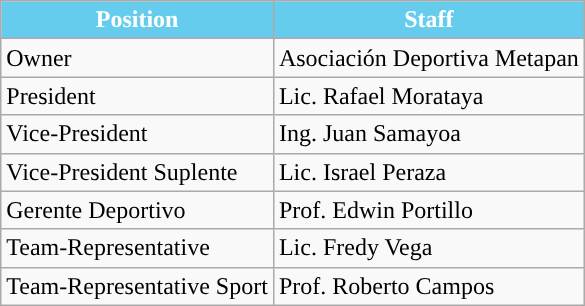<table class="wikitable">
<tr>
<th style=background-color:#66CCEE;color:#FFFFFF>Position</th>
<th style=background-color:#66CCEE;color:#FFFFFF>Staff</th>
</tr>
<tr>
<td>Owner</td>
<td> Asociación Deportiva Metapan</td>
</tr>
<tr>
<td>President</td>
<td> Lic. Rafael Morataya</td>
</tr>
<tr>
<td>Vice-President</td>
<td> Ing. Juan Samayoa</td>
</tr>
<tr>
<td>Vice-President Suplente</td>
<td> Lic. Israel Peraza</td>
</tr>
<tr>
<td>Gerente Deportivo</td>
<td> Prof. Edwin Portillo</td>
</tr>
<tr>
<td>Team-Representative</td>
<td> Lic. Fredy Vega</td>
</tr>
<tr>
<td>Team-Representative Sport</td>
<td> Prof. Roberto Campos</td>
</tr>
</table>
